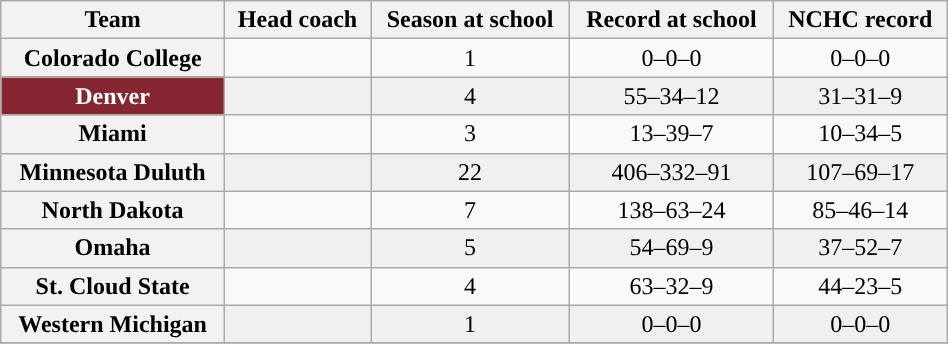<table class="wikitable sortable" style="text-align: center; "width=50%">
<tr>
<th>Team</th>
<th>Head coach</th>
<th>Season at school</th>
<th>Record at school</th>
<th>NCHC record</th>
</tr>
<tr>
<th>Colorado College</th>
<td></td>
<td>1</td>
<td>0–0–0</td>
<td>0–0–0</td>
</tr>
<tr bgcolor=f0f0f0>
<th style="color:white; background:#862633; ">Denver</th>
<td></td>
<td>4</td>
<td>55–34–12</td>
<td>31–31–9</td>
</tr>
<tr>
<th>Miami</th>
<td></td>
<td>3</td>
<td>13–39–7</td>
<td>10–34–5</td>
</tr>
<tr bgcolor=f0f0f0>
<th>Minnesota Duluth</th>
<td></td>
<td>22</td>
<td>406–332–91</td>
<td>107–69–17</td>
</tr>
<tr>
<th>North Dakota</th>
<td></td>
<td>7</td>
<td>138–63–24</td>
<td>85–46–14</td>
</tr>
<tr bgcolor=f0f0f0>
<th>Omaha</th>
<td></td>
<td>5</td>
<td>54–69–9</td>
<td>37–52–7</td>
</tr>
<tr>
<th>St. Cloud State</th>
<td></td>
<td>4</td>
<td>63–32–9</td>
<td>44–23–5</td>
</tr>
<tr bgcolor=f0f0f0>
<th>Western Michigan</th>
<td></td>
<td>1</td>
<td>0–0–0</td>
<td>0–0–0</td>
</tr>
<tr>
</tr>
</table>
